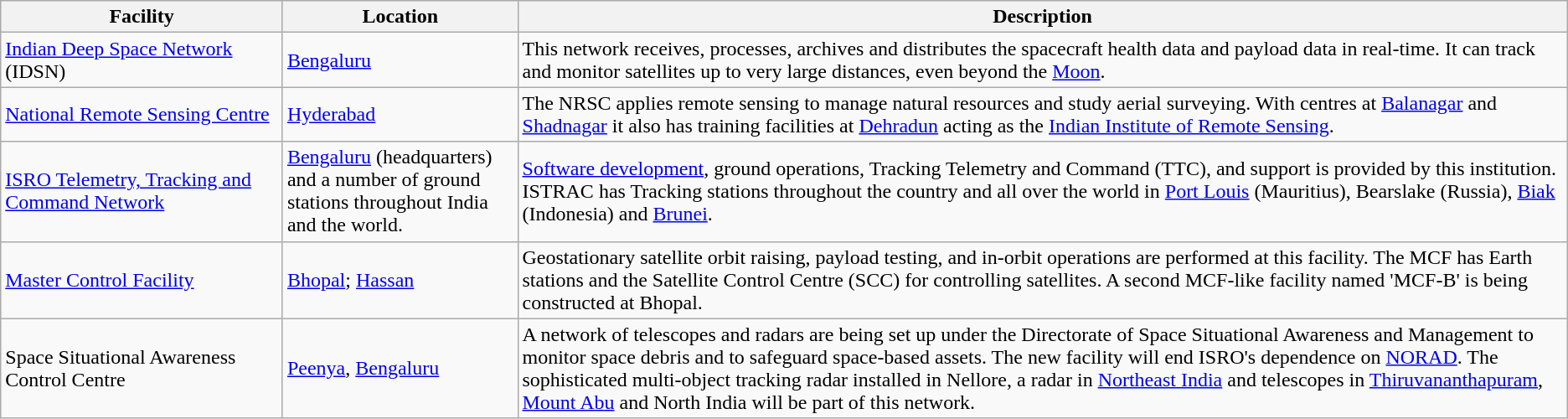<table class=wikitable>
<tr>
<th style="width:18%;">Facility</th>
<th style="width:15%;">Location</th>
<th style="width:67%;">Description</th>
</tr>
<tr>
<td><a href='#'>Indian Deep Space Network</a> (IDSN)</td>
<td><a href='#'>Bengaluru</a></td>
<td>This network receives, processes, archives and distributes the spacecraft health data and payload data in real-time. It can track and monitor satellites up to very large distances, even beyond the <a href='#'>Moon</a>.</td>
</tr>
<tr>
<td><a href='#'>National Remote Sensing Centre</a></td>
<td><a href='#'>Hyderabad</a></td>
<td>The NRSC applies remote sensing to manage natural resources and study aerial surveying. With centres at <a href='#'>Balanagar</a> and <a href='#'>Shadnagar</a> it also has training facilities at <a href='#'>Dehradun</a> acting as the <a href='#'>Indian Institute of Remote Sensing</a>.</td>
</tr>
<tr>
<td><a href='#'>ISRO Telemetry, Tracking and Command Network</a></td>
<td><a href='#'>Bengaluru</a> (headquarters) and a number of ground stations throughout India and the world.</td>
<td><a href='#'>Software development</a>, ground operations, Tracking Telemetry and Command (TTC), and support is provided by this institution. ISTRAC has Tracking stations throughout the country and all over the world in <a href='#'>Port Louis</a> (Mauritius), Bearslake (Russia), <a href='#'>Biak</a> (Indonesia) and <a href='#'>Brunei</a>.</td>
</tr>
<tr>
<td><a href='#'>Master Control Facility</a></td>
<td><a href='#'>Bhopal</a>; <a href='#'>Hassan</a></td>
<td>Geostationary satellite orbit raising, payload testing, and in-orbit operations are performed at this facility. The MCF has Earth stations and the Satellite Control Centre (SCC) for controlling satellites. A second MCF-like facility named 'MCF-B' is being constructed at Bhopal.</td>
</tr>
<tr>
<td>Space Situational Awareness Control Centre</td>
<td><a href='#'>Peenya</a>, <a href='#'>Bengaluru</a></td>
<td>A network of telescopes and radars are being set up under the Directorate of Space Situational Awareness and Management to monitor space debris and to safeguard space-based assets. The new facility will end ISRO's dependence on <a href='#'>NORAD</a>. The sophisticated multi-object tracking radar installed in Nellore, a radar in <a href='#'>Northeast India</a> and telescopes in <a href='#'>Thiruvananthapuram</a>, <a href='#'>Mount Abu</a> and North India will be part of this network.</td>
</tr>
</table>
